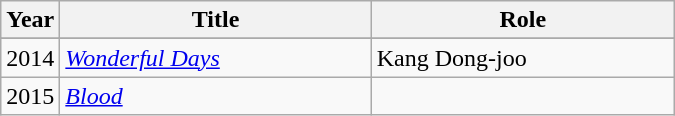<table class="wikitable" style="width:450px">
<tr>
<th width=10>Year</th>
<th>Title</th>
<th>Role</th>
</tr>
<tr>
</tr>
<tr>
<td>2014</td>
<td><em><a href='#'>Wonderful Days</a></em></td>
<td>Kang Dong-joo</td>
</tr>
<tr>
<td>2015</td>
<td><em><a href='#'>Blood</a></em></td>
<td></td>
</tr>
</table>
